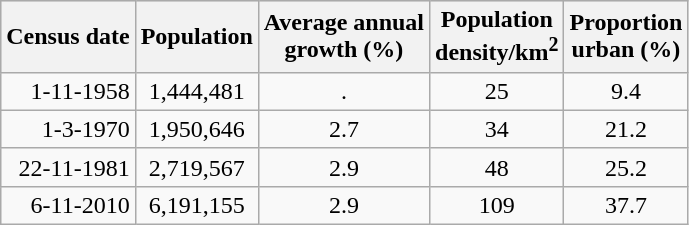<table class="wikitable" style="text-align: center;">
<tr bgcolor="#e0e0e0">
<th>Census date</th>
<th>Population</th>
<th>Average annual<br> growth (%)</th>
<th>Population<br>density/km<sup>2</sup></th>
<th>Proportion<br>urban (%)</th>
</tr>
<tr>
<td align="right">1-11-1958</td>
<td>1,444,481</td>
<td>.</td>
<td>25</td>
<td>9.4</td>
</tr>
<tr>
<td align="right">1-3-1970</td>
<td>1,950,646</td>
<td>2.7</td>
<td>34</td>
<td>21.2</td>
</tr>
<tr>
<td align="right">22-11-1981</td>
<td>2,719,567</td>
<td>2.9</td>
<td>48</td>
<td>25.2</td>
</tr>
<tr>
<td align="right">6-11-2010</td>
<td>6,191,155</td>
<td>2.9</td>
<td>109</td>
<td>37.7</td>
</tr>
</table>
